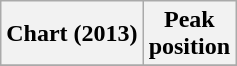<table class="wikitable plainrowheaders" style="text-align:center">
<tr>
<th scope="col">Chart (2013)</th>
<th scope="col">Peak<br>position</th>
</tr>
<tr>
</tr>
</table>
